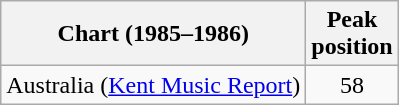<table class="wikitable">
<tr>
<th>Chart (1985–1986)</th>
<th>Peak<br>position</th>
</tr>
<tr>
<td>Australia (<a href='#'>Kent Music Report</a>)</td>
<td align="center">58</td>
</tr>
</table>
